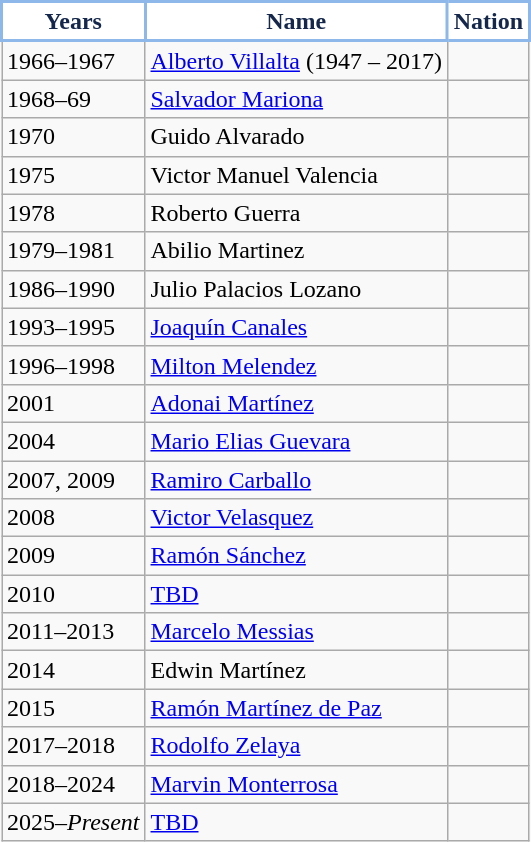<table class="wikitable">
<tr>
<th style="background:#FFFFFF; color:#15284B; border:2px solid #8DB8E9;" scope="col">Years</th>
<th style="background:#FFFFFF; color:#15284B; border:2px solid #8DB8E9;" scope="col">Name</th>
<th style="background:#FFFFFF; color:#15284B; border:2px solid #8DB8E9;" scope="col">Nation</th>
</tr>
<tr>
<td>1966–1967</td>
<td><a href='#'>Alberto Villalta</a> (1947 – 2017)</td>
<td></td>
</tr>
<tr>
<td>1968–69</td>
<td><a href='#'>Salvador Mariona</a></td>
<td></td>
</tr>
<tr>
<td>1970</td>
<td>Guido Alvarado</td>
<td></td>
</tr>
<tr>
<td>1975</td>
<td>Victor Manuel Valencia</td>
<td></td>
</tr>
<tr>
<td>1978</td>
<td>Roberto Guerra</td>
<td></td>
</tr>
<tr>
<td>1979–1981</td>
<td>Abilio Martinez</td>
<td></td>
</tr>
<tr>
<td>1986–1990</td>
<td>Julio Palacios Lozano</td>
<td></td>
</tr>
<tr>
<td>1993–1995</td>
<td><a href='#'>Joaquín Canales</a></td>
<td></td>
</tr>
<tr>
<td>1996–1998</td>
<td><a href='#'>Milton Melendez</a></td>
<td></td>
</tr>
<tr>
<td>2001</td>
<td><a href='#'>Adonai Martínez</a></td>
<td></td>
</tr>
<tr>
<td>2004</td>
<td><a href='#'>Mario Elias Guevara</a></td>
<td></td>
</tr>
<tr>
<td>2007, 2009</td>
<td><a href='#'>Ramiro Carballo</a></td>
<td></td>
</tr>
<tr>
<td>2008</td>
<td><a href='#'>Victor Velasquez</a></td>
<td></td>
</tr>
<tr>
<td>2009</td>
<td><a href='#'>Ramón Sánchez</a></td>
<td></td>
</tr>
<tr>
<td>2010</td>
<td><a href='#'>TBD</a></td>
<td></td>
</tr>
<tr>
<td>2011–2013</td>
<td><a href='#'>Marcelo Messias</a></td>
<td><br></td>
</tr>
<tr>
<td>2014</td>
<td>Edwin Martínez</td>
<td></td>
</tr>
<tr>
<td>2015</td>
<td><a href='#'>Ramón Martínez de Paz</a></td>
<td></td>
</tr>
<tr>
<td>2017–2018</td>
<td><a href='#'>Rodolfo Zelaya</a></td>
<td></td>
</tr>
<tr>
<td>2018–2024</td>
<td><a href='#'>Marvin Monterrosa</a></td>
<td></td>
</tr>
<tr>
<td>2025–<em>Present</em></td>
<td><a href='#'>TBD</a></td>
<td></td>
</tr>
</table>
